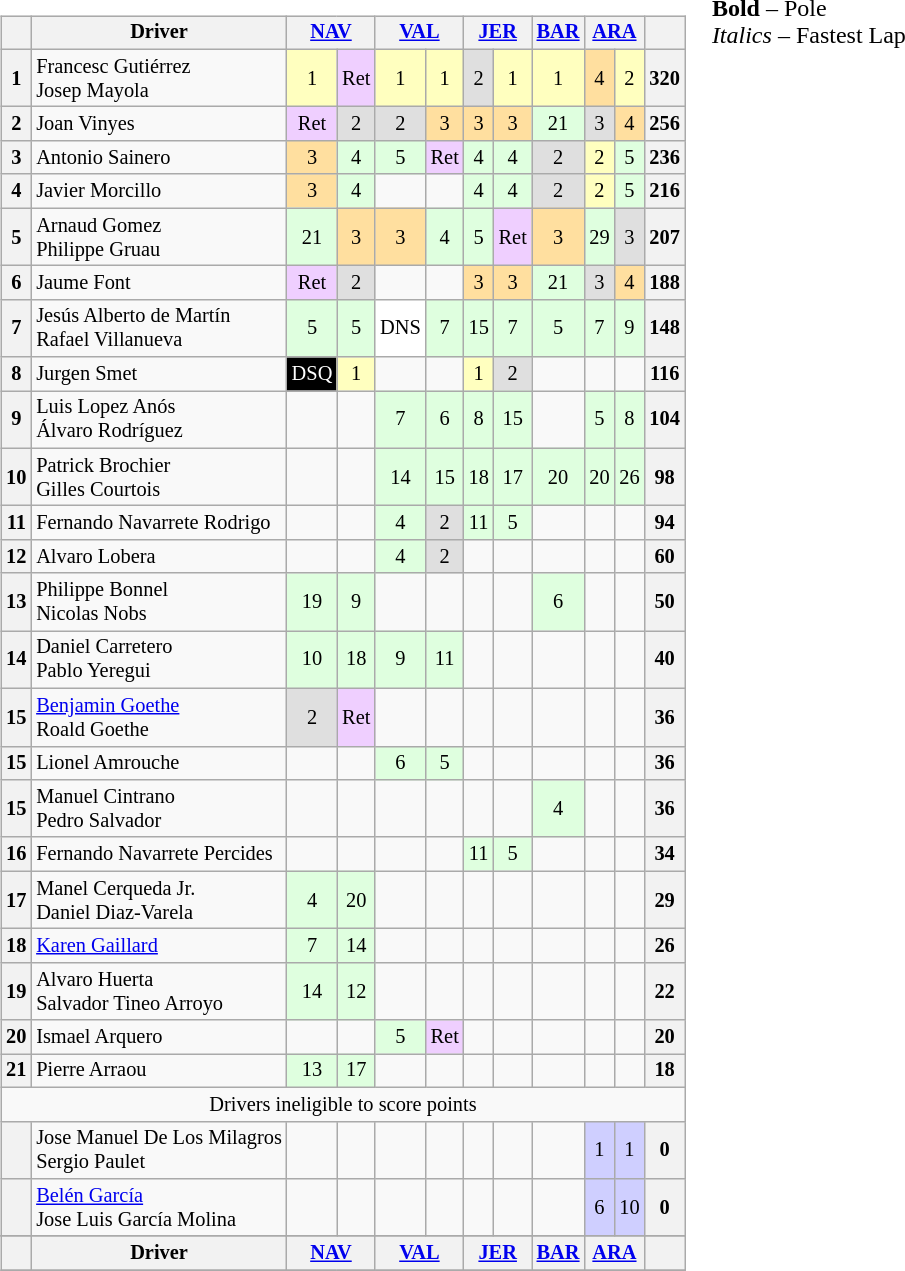<table>
<tr>
<td valign="top"><br><table align=left| class="wikitable" style="font-size: 85%; text-align: center">
<tr valign="top">
<th valign=middle></th>
<th valign=middle>Driver</th>
<th colspan=2><a href='#'>NAV</a><br></th>
<th colspan=2><a href='#'>VAL</a><br></th>
<th colspan=2><a href='#'>JER</a><br></th>
<th><a href='#'>BAR</a><br></th>
<th colspan=2><a href='#'>ARA</a><br></th>
<th valign=middle>  </th>
</tr>
<tr>
<th>1</th>
<td align=left> Francesc Gutiérrez<br> Josep Mayola</td>
<td style="background:#ffffbf;">1</td>
<td style="background:#efcfff;">Ret</td>
<td style="background:#ffffbf;">1</td>
<td style="background:#ffffbf;">1</td>
<td style="background:#dfdfdf;">2</td>
<td style="background:#ffffbf;">1</td>
<td style="background:#ffffbf;">1</td>
<td style="background:#ffdf9f;">4</td>
<td style="background:#ffffbf;">2</td>
<th>320</th>
</tr>
<tr>
<th>2</th>
<td align=left> Joan Vinyes</td>
<td style="background:#efcfff;">Ret</td>
<td style="background:#dfdfdf;">2</td>
<td style="background:#dfdfdf;">2</td>
<td style="background:#ffdf9f;">3</td>
<td style="background:#ffdf9f;">3</td>
<td style="background:#ffdf9f;">3</td>
<td style="background:#dfffdf;">21</td>
<td style="background:#dfdfdf;">3</td>
<td style="background:#ffdf9f;">4</td>
<th>256</th>
</tr>
<tr>
<th>3</th>
<td align=left> Antonio Sainero</td>
<td style="background:#ffdf9f;">3</td>
<td style="background:#dfffdf;">4</td>
<td style="background:#dfffdf;">5</td>
<td style="background:#efcfff;">Ret</td>
<td style="background:#dfffdf;">4</td>
<td style="background:#dfffdf;">4</td>
<td style="background:#dfdfdf;">2</td>
<td style="background:#ffffbf;">2</td>
<td style="background:#dfffdf;">5</td>
<th>236</th>
</tr>
<tr>
<th>4</th>
<td align=left> Javier Morcillo</td>
<td style="background:#ffdf9f;">3</td>
<td style="background:#dfffdf;">4</td>
<td></td>
<td></td>
<td style="background:#dfffdf;">4</td>
<td style="background:#dfffdf;">4</td>
<td style="background:#dfdfdf;">2</td>
<td style="background:#ffffbf;">2</td>
<td style="background:#dfffdf;">5</td>
<th>216</th>
</tr>
<tr>
<th>5</th>
<td align=left> Arnaud Gomez<br> Philippe Gruau</td>
<td style="background:#dfffdf;">21</td>
<td style="background:#ffdf9f;">3</td>
<td style="background:#ffdf9f;">3</td>
<td style="background:#dfffdf;">4</td>
<td style="background:#dfffdf;">5</td>
<td style="background:#efcfff;">Ret</td>
<td style="background:#ffdf9f;">3</td>
<td style="background:#dfffdf;">29</td>
<td style="background:#dfdfdf;">3</td>
<th>207</th>
</tr>
<tr>
<th>6</th>
<td align=left> Jaume Font</td>
<td style="background:#efcfff;">Ret</td>
<td style="background:#dfdfdf;">2</td>
<td></td>
<td></td>
<td style="background:#ffdf9f;">3</td>
<td style="background:#ffdf9f;">3</td>
<td style="background:#dfffdf;">21</td>
<td style="background:#dfdfdf;">3</td>
<td style="background:#ffdf9f;">4</td>
<th>188</th>
</tr>
<tr>
<th>7</th>
<td align=left> Jesús Alberto de Martín<br> Rafael Villanueva</td>
<td style="background:#dfffdf;">5</td>
<td style="background:#dfffdf;">5</td>
<td style="background:#ffffff;">DNS</td>
<td style="background:#dfffdf;">7</td>
<td style="background:#dfffdf;">15</td>
<td style="background:#dfffdf;">7</td>
<td style="background:#dfffdf;">5</td>
<td style="background:#dfffdf;">7</td>
<td style="background:#dfffdf;">9</td>
<th>148</th>
</tr>
<tr>
<th>8</th>
<td align=left> Jurgen Smet</td>
<td style="background:#000000; color:#ffffff;">DSQ</td>
<td style="background:#ffffbf;">1</td>
<td></td>
<td></td>
<td style="background:#ffffbf;">1</td>
<td style="background:#dfdfdf;">2</td>
<td></td>
<td></td>
<td></td>
<th>116</th>
</tr>
<tr>
<th>9</th>
<td align=left> Luis Lopez Anós<br> Álvaro Rodríguez</td>
<td></td>
<td></td>
<td style="background:#dfffdf;">7</td>
<td style="background:#dfffdf;">6</td>
<td style="background:#dfffdf;">8</td>
<td style="background:#dfffdf;">15</td>
<td></td>
<td style="background:#dfffdf;">5</td>
<td style="background:#dfffdf;">8</td>
<th>104</th>
</tr>
<tr>
<th>10</th>
<td align=left> Patrick Brochier<br> Gilles Courtois</td>
<td></td>
<td></td>
<td style="background:#dfffdf;">14</td>
<td style="background:#dfffdf;">15</td>
<td style="background:#dfffdf;">18</td>
<td style="background:#dfffdf;">17</td>
<td style="background:#dfffdf;">20</td>
<td style="background:#dfffdf;">20</td>
<td style="background:#dfffdf;">26</td>
<th>98</th>
</tr>
<tr>
<th>11</th>
<td align=left> Fernando Navarrete Rodrigo</td>
<td></td>
<td></td>
<td style="background:#dfffdf;">4</td>
<td style="background:#dfdfdf;">2</td>
<td style="background:#dfffdf;">11</td>
<td style="background:#dfffdf;">5</td>
<td></td>
<td></td>
<td></td>
<th>94</th>
</tr>
<tr>
<th>12</th>
<td align=left> Alvaro Lobera</td>
<td></td>
<td></td>
<td style="background:#dfffdf;">4</td>
<td style="background:#dfdfdf;">2</td>
<td></td>
<td></td>
<td></td>
<td></td>
<td></td>
<th>60</th>
</tr>
<tr>
<th>13</th>
<td align=left> Philippe Bonnel<br> Nicolas Nobs</td>
<td style="background:#dfffdf;">19</td>
<td style="background:#dfffdf;">9</td>
<td></td>
<td></td>
<td></td>
<td></td>
<td style="background:#dfffdf;">6</td>
<td></td>
<td></td>
<th>50</th>
</tr>
<tr>
<th>14</th>
<td align=left> Daniel Carretero<br> Pablo Yeregui</td>
<td style="background:#dfffdf;">10</td>
<td style="background:#dfffdf;">18</td>
<td style="background:#dfffdf;">9</td>
<td style="background:#dfffdf;">11</td>
<td></td>
<td></td>
<td></td>
<td></td>
<td></td>
<th>40</th>
</tr>
<tr>
<th>15</th>
<td align=left> <a href='#'>Benjamin Goethe</a><br> Roald Goethe</td>
<td style="background:#dfdfdf;">2</td>
<td style="background:#efcfff;">Ret</td>
<td></td>
<td></td>
<td></td>
<td></td>
<td></td>
<td></td>
<td></td>
<th>36</th>
</tr>
<tr>
<th>15</th>
<td align=left> Lionel Amrouche</td>
<td></td>
<td></td>
<td style="background:#dfffdf;">6</td>
<td style="background:#dfffdf;">5</td>
<td></td>
<td></td>
<td></td>
<td></td>
<td></td>
<th>36</th>
</tr>
<tr>
<th>15</th>
<td align=left> Manuel Cintrano<br> Pedro Salvador</td>
<td></td>
<td></td>
<td></td>
<td></td>
<td></td>
<td></td>
<td style="background:#dfffdf;">4</td>
<td></td>
<td></td>
<th>36</th>
</tr>
<tr>
<th>16</th>
<td align=left> Fernando Navarrete Percides</td>
<td></td>
<td></td>
<td></td>
<td></td>
<td style="background:#dfffdf;">11</td>
<td style="background:#dfffdf;">5</td>
<td></td>
<td></td>
<td></td>
<th>34</th>
</tr>
<tr>
<th>17</th>
<td align=left> Manel Cerqueda Jr.<br> Daniel Diaz-Varela</td>
<td style="background:#dfffdf;">4</td>
<td style="background:#dfffdf;">20</td>
<td></td>
<td></td>
<td></td>
<td></td>
<td></td>
<td></td>
<td></td>
<th>29</th>
</tr>
<tr>
<th>18</th>
<td align=left> <a href='#'>Karen Gaillard</a></td>
<td style="background:#dfffdf;">7</td>
<td style="background:#dfffdf;">14</td>
<td></td>
<td></td>
<td></td>
<td></td>
<td></td>
<td></td>
<td></td>
<th>26</th>
</tr>
<tr>
<th>19</th>
<td align=left> Alvaro Huerta<br> Salvador Tineo Arroyo</td>
<td style="background:#dfffdf;">14</td>
<td style="background:#dfffdf;">12</td>
<td></td>
<td></td>
<td></td>
<td></td>
<td></td>
<td></td>
<td></td>
<th>22</th>
</tr>
<tr>
<th>20</th>
<td align=left> Ismael Arquero</td>
<td></td>
<td></td>
<td style="background:#dfffdf;">5</td>
<td style="background:#efcfff;">Ret</td>
<td></td>
<td></td>
<td></td>
<td></td>
<td></td>
<th>20</th>
</tr>
<tr>
<th>21</th>
<td align=left> Pierre Arraou</td>
<td style="background:#dfffdf;">13</td>
<td style="background:#dfffdf;">17</td>
<td></td>
<td></td>
<td></td>
<td></td>
<td></td>
<td></td>
<td></td>
<th>18</th>
</tr>
<tr>
<td colspan=12>Drivers ineligible to score points</td>
</tr>
<tr>
<th></th>
<td align=left> Jose Manuel De Los Milagros<br> Sergio Paulet</td>
<td></td>
<td></td>
<td></td>
<td></td>
<td></td>
<td></td>
<td></td>
<td style="background:#cfcfff;">1</td>
<td style="background:#cfcfff;">1</td>
<th>0</th>
</tr>
<tr>
<th></th>
<td align=left> <a href='#'>Belén García</a><br> Jose Luis García Molina</td>
<td></td>
<td></td>
<td></td>
<td></td>
<td></td>
<td></td>
<td></td>
<td style="background:#cfcfff;">6</td>
<td style="background:#cfcfff;">10</td>
<th>0</th>
</tr>
<tr>
</tr>
<tr valign="top">
<th valign=middle></th>
<th valign=middle>Driver</th>
<th colspan=2><a href='#'>NAV</a><br></th>
<th colspan=2><a href='#'>VAL</a><br></th>
<th colspan=2><a href='#'>JER</a><br></th>
<th><a href='#'>BAR</a><br></th>
<th colspan=2><a href='#'>ARA</a><br></th>
<th valign=middle>  </th>
</tr>
<tr>
</tr>
</table>
</td>
<td valign="top"><br>
<span><strong>Bold</strong> – Pole<br>
<em>Italics</em> – Fastest Lap</span></td>
</tr>
</table>
